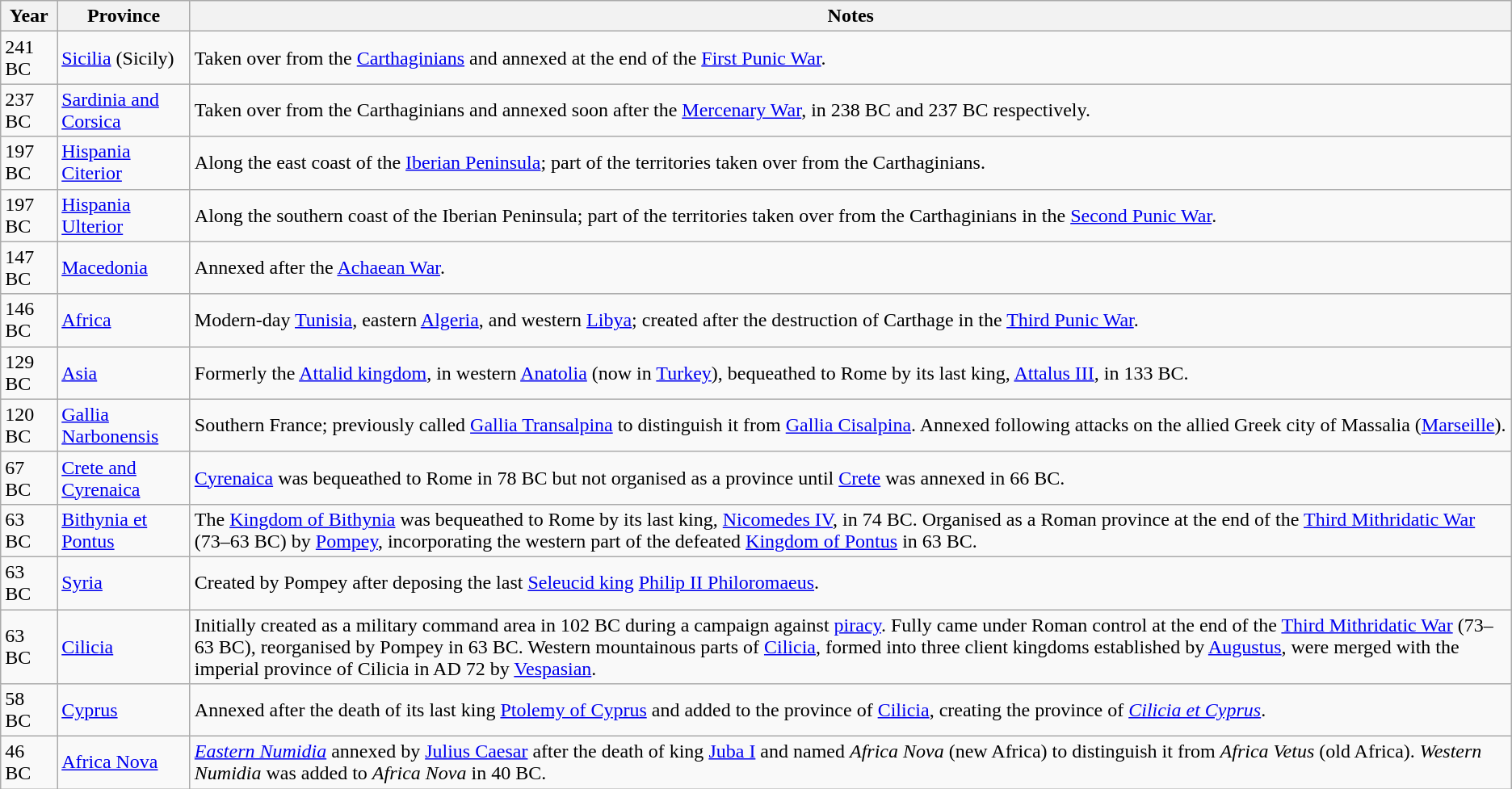<table class="wikitable">
<tr>
<th>Year</th>
<th>Province</th>
<th>Notes</th>
</tr>
<tr>
<td>241 BC</td>
<td><a href='#'>Sicilia</a> (Sicily)</td>
<td>Taken over from the <a href='#'>Carthaginians</a> and annexed at the end of the <a href='#'>First Punic War</a>.</td>
</tr>
<tr>
<td>237 BC</td>
<td><a href='#'>Sardinia and Corsica</a></td>
<td>Taken over from the Carthaginians and annexed soon after the <a href='#'>Mercenary War</a>, in 238 BC and 237 BC respectively.</td>
</tr>
<tr>
<td>197 BC</td>
<td><a href='#'>Hispania Citerior</a></td>
<td>Along the east coast of the <a href='#'>Iberian Peninsula</a>; part of the territories taken over from the Carthaginians.</td>
</tr>
<tr>
<td>197 BC</td>
<td><a href='#'>Hispania Ulterior</a></td>
<td>Along the southern coast of the Iberian Peninsula; part of the territories taken over from the Carthaginians in the <a href='#'>Second Punic War</a>.</td>
</tr>
<tr>
<td>147 BC</td>
<td><a href='#'>Macedonia</a></td>
<td>Annexed after the <a href='#'>Achaean War</a>.</td>
</tr>
<tr>
<td>146 BC</td>
<td><a href='#'>Africa</a></td>
<td>Modern-day <a href='#'>Tunisia</a>, eastern <a href='#'>Algeria</a>, and western <a href='#'>Libya</a>; created after the destruction of Carthage in the <a href='#'>Third Punic War</a>.</td>
</tr>
<tr>
<td>129 BC</td>
<td><a href='#'>Asia</a></td>
<td>Formerly the <a href='#'>Attalid kingdom</a>, in western <a href='#'>Anatolia</a> (now in <a href='#'>Turkey</a>), bequeathed to Rome by its last king, <a href='#'>Attalus III</a>, in 133 BC.</td>
</tr>
<tr>
<td>120 BC</td>
<td><a href='#'>Gallia Narbonensis</a></td>
<td>Southern France; previously called <a href='#'>Gallia Transalpina</a> to distinguish it from <a href='#'>Gallia Cisalpina</a>. Annexed following attacks on the allied Greek city of Massalia (<a href='#'>Marseille</a>).</td>
</tr>
<tr>
<td>67 BC</td>
<td><a href='#'>Crete and Cyrenaica</a></td>
<td><a href='#'>Cyrenaica</a> was bequeathed to Rome in 78 BC but not organised as a province until <a href='#'>Crete</a> was annexed in 66 BC.</td>
</tr>
<tr>
<td>63 BC</td>
<td><a href='#'>Bithynia et Pontus</a></td>
<td>The <a href='#'>Kingdom of Bithynia</a> was bequeathed to Rome by its last king, <a href='#'>Nicomedes IV</a>, in 74 BC. Organised as a Roman province at the end of the <a href='#'>Third Mithridatic War</a> (73–63 BC) by <a href='#'>Pompey</a>, incorporating the western part of the defeated <a href='#'>Kingdom of Pontus</a> in 63 BC.</td>
</tr>
<tr>
<td>63 BC</td>
<td><a href='#'>Syria</a></td>
<td>Created by Pompey after deposing the last <a href='#'>Seleucid king</a> <a href='#'>Philip II Philoromaeus</a>.</td>
</tr>
<tr>
<td>63 BC</td>
<td><a href='#'>Cilicia</a></td>
<td>Initially created as a military command area in 102 BC during a campaign against <a href='#'>piracy</a>. Fully came under Roman control at the end of the <a href='#'>Third Mithridatic War</a> (73–63 BC), reorganised by Pompey in 63 BC. Western mountainous parts of <a href='#'>Cilicia</a>, formed into three client kingdoms established by <a href='#'>Augustus</a>, were merged with the imperial province of Cilicia in AD 72 by <a href='#'>Vespasian</a>.</td>
</tr>
<tr>
<td>58 BC</td>
<td><a href='#'>Cyprus</a></td>
<td>Annexed after the death of its last king <a href='#'>Ptolemy of Cyprus</a> and added to the province of <a href='#'>Cilicia</a>, creating the province of <em><a href='#'>Cilicia et Cyprus</a></em>.</td>
</tr>
<tr>
<td>46 BC</td>
<td><a href='#'>Africa Nova</a></td>
<td><em><a href='#'>Eastern Numidia</a></em> annexed by <a href='#'>Julius Caesar</a> after the death of king <a href='#'>Juba I</a> and named <em>Africa Nova</em> (new Africa) to distinguish it from <em>Africa Vetus</em> (old Africa). <em>Western Numidia</em> was added to <em>Africa Nova</em> in 40 BC.</td>
</tr>
</table>
